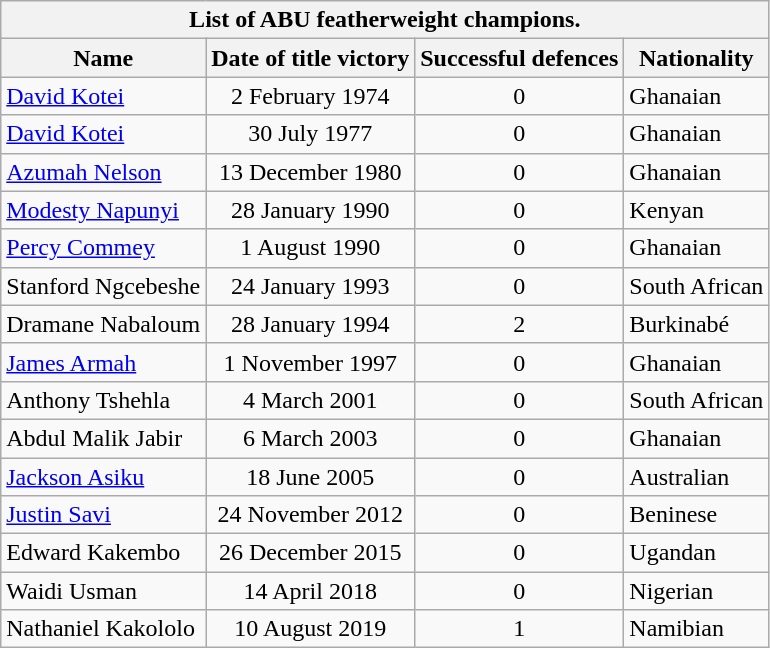<table class="wikitable">
<tr>
<th colspan=4>List of ABU featherweight champions.</th>
</tr>
<tr>
<th>Name</th>
<th>Date of title victory</th>
<th>Successful defences</th>
<th>Nationality</th>
</tr>
<tr align=center>
<td align=left><a href='#'>David Kotei</a></td>
<td>2 February 1974</td>
<td>0</td>
<td align=left> Ghanaian</td>
</tr>
<tr align=center>
<td align=left><a href='#'>David Kotei</a></td>
<td>30 July 1977</td>
<td>0</td>
<td align=left> Ghanaian</td>
</tr>
<tr align=center>
<td align=left><a href='#'>Azumah Nelson</a></td>
<td>13 December 1980</td>
<td>0</td>
<td align=left> Ghanaian</td>
</tr>
<tr align=center>
<td align=left><a href='#'>Modesty Napunyi</a></td>
<td>28 January 1990</td>
<td>0</td>
<td align=left> Kenyan</td>
</tr>
<tr align=center>
<td align=left><a href='#'>Percy Commey</a></td>
<td>1 August 1990</td>
<td>0</td>
<td align=left> Ghanaian</td>
</tr>
<tr align=center>
<td align=left>Stanford Ngcebeshe</td>
<td>24 January 1993</td>
<td>0</td>
<td align=left> South African</td>
</tr>
<tr align=center>
<td align=left>Dramane Nabaloum</td>
<td>28 January 1994</td>
<td>2</td>
<td align=left> Burkinabé</td>
</tr>
<tr align=center>
<td align=left><a href='#'>James Armah</a></td>
<td>1 November 1997</td>
<td>0</td>
<td align=left> Ghanaian</td>
</tr>
<tr align=center>
<td align=left>Anthony Tshehla</td>
<td>4 March 2001</td>
<td>0</td>
<td align=left> South African</td>
</tr>
<tr align=center>
<td align=left>Abdul Malik Jabir</td>
<td>6 March 2003</td>
<td>0</td>
<td align=left> Ghanaian</td>
</tr>
<tr align=center>
<td align=left><a href='#'>Jackson Asiku</a></td>
<td>18 June 2005</td>
<td>0</td>
<td align=left> Australian</td>
</tr>
<tr align=center>
<td align=left><a href='#'>Justin Savi</a></td>
<td>24 November 2012</td>
<td>0</td>
<td align=left> Beninese</td>
</tr>
<tr align=center>
<td align=left>Edward Kakembo</td>
<td>26 December 2015</td>
<td>0</td>
<td align=left> Ugandan</td>
</tr>
<tr align=center>
<td align=left>Waidi Usman</td>
<td>14 April 2018</td>
<td>0</td>
<td align=left> Nigerian</td>
</tr>
<tr align=center>
<td align=left>Nathaniel Kakololo</td>
<td>10 August 2019</td>
<td>1</td>
<td align=left> Namibian</td>
</tr>
</table>
